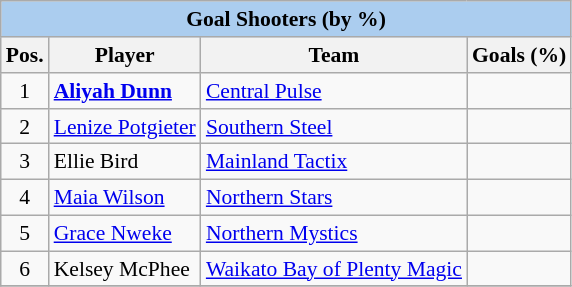<table class="wikitable"  style="float:left; font-size:90%;">
<tr>
<th colspan=4 style=background:#ABCDEF>Goal Shooters (by %)</th>
</tr>
<tr>
<th>Pos.</th>
<th>Player</th>
<th>Team</th>
<th>Goals (%)</th>
</tr>
<tr>
<td align=center>1</td>
<td><strong><a href='#'>Aliyah Dunn</a></strong></td>
<td><a href='#'>Central Pulse</a></td>
<td align=center></td>
</tr>
<tr>
<td align=center>2</td>
<td><a href='#'>Lenize Potgieter</a></td>
<td><a href='#'>Southern Steel</a></td>
<td align=center></td>
</tr>
<tr>
<td align=center>3</td>
<td>Ellie Bird</td>
<td><a href='#'>Mainland Tactix</a></td>
<td align=center></td>
</tr>
<tr>
<td align=center>4</td>
<td><a href='#'>Maia Wilson</a></td>
<td><a href='#'>Northern Stars</a></td>
<td align=center></td>
</tr>
<tr>
<td align=center>5</td>
<td><a href='#'>Grace Nweke</a></td>
<td><a href='#'>Northern Mystics</a></td>
<td align=center></td>
</tr>
<tr>
<td align=center>6</td>
<td>Kelsey McPhee</td>
<td><a href='#'>Waikato Bay of Plenty Magic</a></td>
<td align=center></td>
</tr>
<tr>
</tr>
</table>
